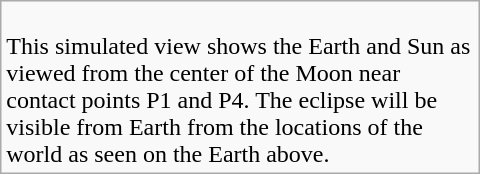<table class=wikitable width=320>
<tr>
<td><br>This simulated view shows the Earth and Sun as viewed from the center of the Moon near contact points P1 and P4. The eclipse will be visible from Earth from the locations of the world as seen on the Earth above.</td>
</tr>
</table>
